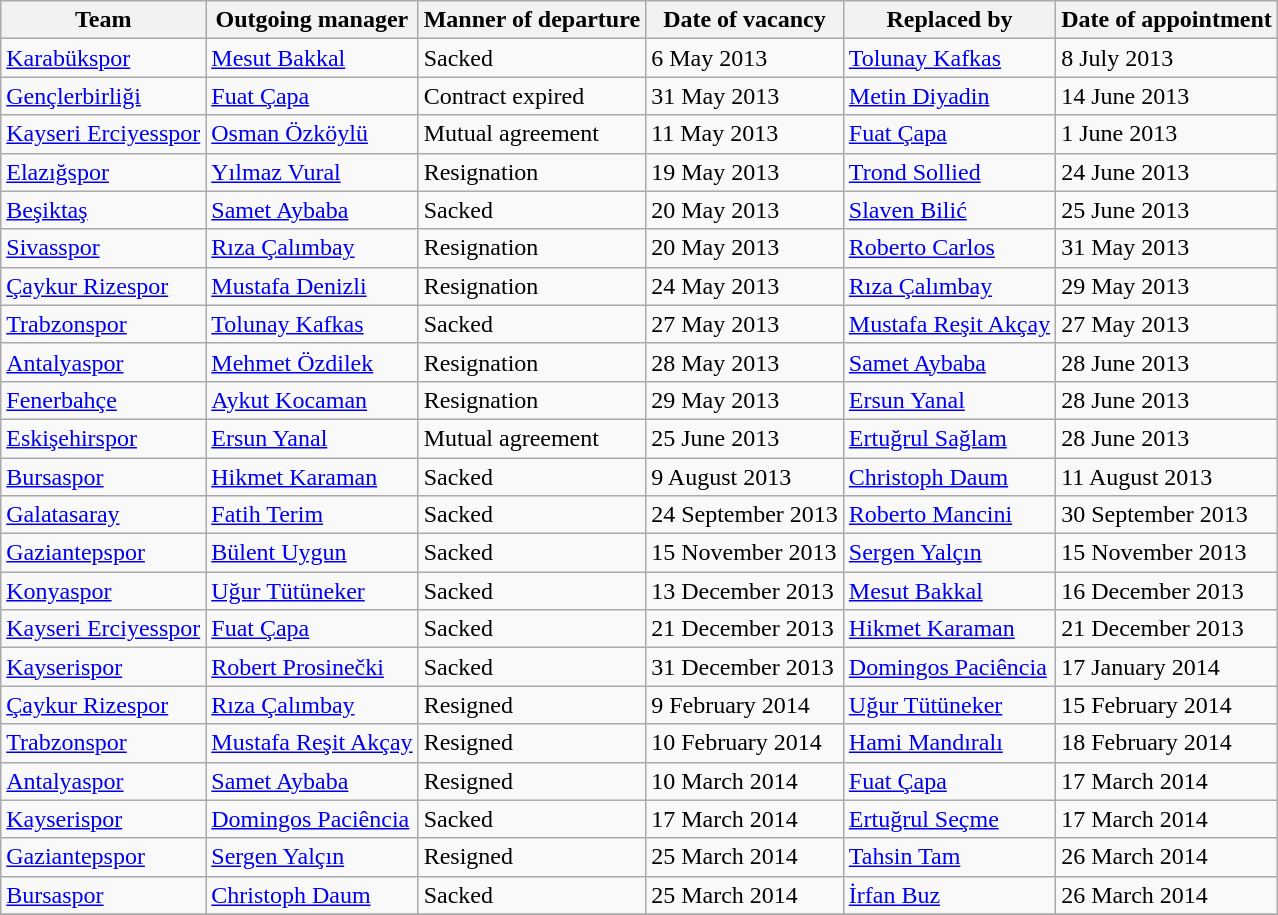<table class="wikitable">
<tr>
<th>Team</th>
<th>Outgoing manager</th>
<th>Manner of departure</th>
<th>Date of vacancy</th>
<th>Replaced by</th>
<th>Date of appointment</th>
</tr>
<tr>
<td><a href='#'>Karabükspor</a></td>
<td> <a href='#'>Mesut Bakkal</a></td>
<td>Sacked</td>
<td>6 May 2013</td>
<td> <a href='#'>Tolunay Kafkas</a></td>
<td>8 July 2013</td>
</tr>
<tr>
<td><a href='#'>Gençlerbirliği</a></td>
<td> <a href='#'>Fuat Çapa</a></td>
<td>Contract expired</td>
<td>31 May 2013</td>
<td> <a href='#'>Metin Diyadin</a></td>
<td>14 June 2013</td>
</tr>
<tr>
<td><a href='#'>Kayseri Erciyesspor</a></td>
<td> <a href='#'>Osman Özköylü</a></td>
<td>Mutual agreement</td>
<td>11 May 2013</td>
<td> <a href='#'>Fuat Çapa</a></td>
<td>1 June 2013</td>
</tr>
<tr>
<td><a href='#'>Elazığspor</a></td>
<td> <a href='#'>Yılmaz Vural</a></td>
<td>Resignation</td>
<td>19 May 2013</td>
<td> <a href='#'>Trond Sollied</a></td>
<td>24 June 2013</td>
</tr>
<tr>
<td><a href='#'>Beşiktaş</a></td>
<td> <a href='#'>Samet Aybaba</a></td>
<td>Sacked</td>
<td>20 May 2013</td>
<td> <a href='#'>Slaven Bilić</a></td>
<td>25 June 2013</td>
</tr>
<tr>
<td><a href='#'>Sivasspor</a></td>
<td> <a href='#'>Rıza Çalımbay</a></td>
<td>Resignation</td>
<td>20 May 2013</td>
<td> <a href='#'>Roberto Carlos</a></td>
<td>31 May 2013</td>
</tr>
<tr>
<td><a href='#'>Çaykur Rizespor</a></td>
<td> <a href='#'>Mustafa Denizli</a></td>
<td>Resignation</td>
<td>24 May 2013</td>
<td> <a href='#'>Rıza Çalımbay</a></td>
<td>29 May 2013</td>
</tr>
<tr>
<td><a href='#'>Trabzonspor</a></td>
<td> <a href='#'>Tolunay Kafkas</a></td>
<td>Sacked</td>
<td>27 May 2013</td>
<td> <a href='#'>Mustafa Reşit Akçay</a></td>
<td>27 May 2013</td>
</tr>
<tr>
<td><a href='#'>Antalyaspor</a></td>
<td> <a href='#'>Mehmet Özdilek</a></td>
<td>Resignation</td>
<td>28 May 2013</td>
<td> <a href='#'>Samet Aybaba</a></td>
<td>28 June 2013</td>
</tr>
<tr>
<td><a href='#'>Fenerbahçe</a></td>
<td> <a href='#'>Aykut Kocaman</a></td>
<td>Resignation</td>
<td>29 May 2013</td>
<td> <a href='#'>Ersun Yanal</a></td>
<td>28 June 2013</td>
</tr>
<tr>
<td><a href='#'>Eskişehirspor</a></td>
<td> <a href='#'>Ersun Yanal</a></td>
<td>Mutual agreement</td>
<td>25 June 2013</td>
<td> <a href='#'>Ertuğrul Sağlam</a></td>
<td>28 June 2013</td>
</tr>
<tr>
<td><a href='#'>Bursaspor</a></td>
<td> <a href='#'>Hikmet Karaman</a></td>
<td>Sacked</td>
<td>9 August 2013</td>
<td> <a href='#'>Christoph Daum</a></td>
<td>11 August 2013</td>
</tr>
<tr>
<td><a href='#'>Galatasaray</a></td>
<td> <a href='#'>Fatih Terim</a></td>
<td>Sacked</td>
<td>24 September 2013</td>
<td> <a href='#'>Roberto Mancini</a></td>
<td>30 September 2013</td>
</tr>
<tr>
<td><a href='#'>Gaziantepspor</a></td>
<td> <a href='#'>Bülent Uygun</a></td>
<td>Sacked</td>
<td>15 November 2013</td>
<td> <a href='#'>Sergen Yalçın</a></td>
<td>15 November 2013</td>
</tr>
<tr>
<td><a href='#'>Konyaspor</a></td>
<td> <a href='#'>Uğur Tütüneker</a></td>
<td>Sacked</td>
<td>13 December 2013</td>
<td> <a href='#'>Mesut Bakkal</a></td>
<td>16 December 2013</td>
</tr>
<tr>
<td><a href='#'>Kayseri Erciyesspor</a></td>
<td> <a href='#'>Fuat Çapa</a></td>
<td>Sacked</td>
<td>21 December 2013</td>
<td> <a href='#'>Hikmet Karaman</a></td>
<td>21 December 2013</td>
</tr>
<tr>
<td><a href='#'>Kayserispor</a></td>
<td> <a href='#'>Robert Prosinečki</a></td>
<td>Sacked</td>
<td>31 December 2013</td>
<td> <a href='#'>Domingos Paciência</a></td>
<td>17 January 2014</td>
</tr>
<tr>
<td><a href='#'>Çaykur Rizespor</a></td>
<td> <a href='#'>Rıza Çalımbay</a></td>
<td>Resigned</td>
<td>9 February 2014</td>
<td> <a href='#'>Uğur Tütüneker</a></td>
<td>15 February 2014</td>
</tr>
<tr>
<td><a href='#'>Trabzonspor</a></td>
<td> <a href='#'>Mustafa Reşit Akçay</a></td>
<td>Resigned</td>
<td>10 February 2014</td>
<td> <a href='#'>Hami Mandıralı</a></td>
<td>18 February 2014</td>
</tr>
<tr>
<td><a href='#'>Antalyaspor</a></td>
<td> <a href='#'>Samet Aybaba</a></td>
<td>Resigned</td>
<td>10 March 2014</td>
<td> <a href='#'>Fuat Çapa</a></td>
<td>17 March 2014</td>
</tr>
<tr>
<td><a href='#'>Kayserispor</a></td>
<td> <a href='#'>Domingos Paciência</a></td>
<td>Sacked</td>
<td>17 March 2014</td>
<td> <a href='#'>Ertuğrul Seçme</a></td>
<td>17 March 2014</td>
</tr>
<tr>
<td><a href='#'>Gaziantepspor</a></td>
<td> <a href='#'>Sergen Yalçın</a></td>
<td>Resigned</td>
<td>25 March 2014</td>
<td> <a href='#'>Tahsin Tam</a></td>
<td>26 March 2014</td>
</tr>
<tr>
<td><a href='#'>Bursaspor</a></td>
<td> <a href='#'>Christoph Daum</a></td>
<td>Sacked</td>
<td>25 March 2014</td>
<td> <a href='#'>İrfan Buz</a></td>
<td>26 March 2014</td>
</tr>
<tr>
</tr>
</table>
